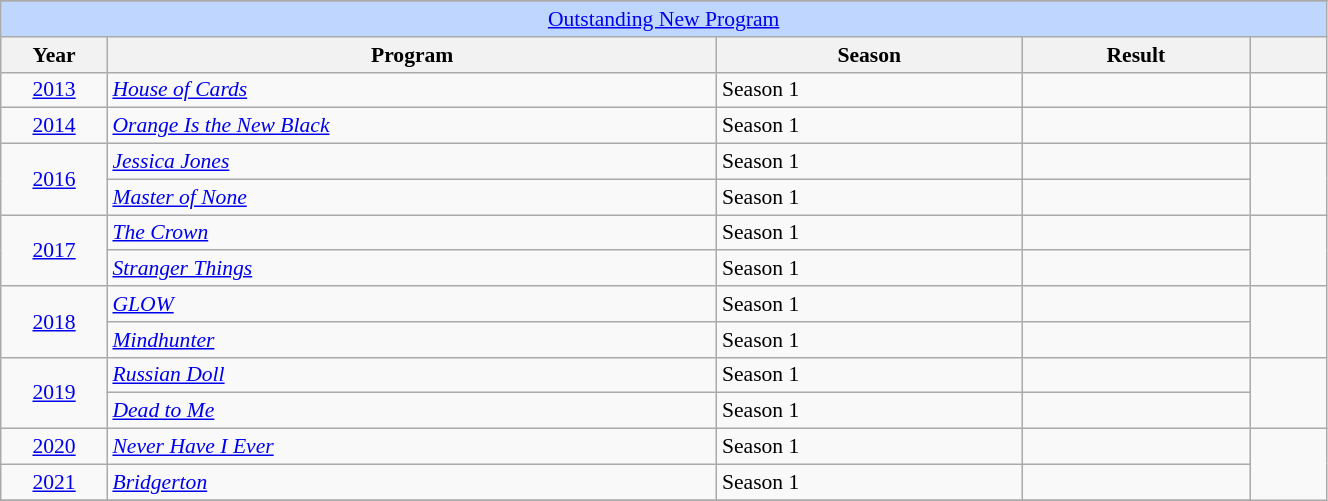<table class="wikitable plainrowheaders" style="font-size: 90%" width=70%>
<tr>
</tr>
<tr ---- bgcolor="#bfd7ff">
<td colspan=6 align=center><a href='#'>Outstanding New Program</a></td>
</tr>
<tr ---- bgcolor="#ebf5ff">
<th scope="col" style="width:7%;">Year</th>
<th scope="col" style="width:40%;">Program</th>
<th scope="col" style="width:20%;">Season</th>
<th scope="col" style="width:15%;">Result</th>
<th scope="col" class="unsortable" style="width:5%;"></th>
</tr>
<tr>
<td style="text-align:center;"><a href='#'>2013</a></td>
<td><em><a href='#'>House of Cards</a></em></td>
<td>Season 1</td>
<td></td>
<td style="text-align:center;"></td>
</tr>
<tr>
<td style="text-align:center;"><a href='#'>2014</a></td>
<td><em><a href='#'>Orange Is the New Black</a></em></td>
<td>Season 1</td>
<td></td>
<td style="text-align:center;"></td>
</tr>
<tr>
<td rowspan="2" style="text-align:center;"><a href='#'>2016</a></td>
<td><em><a href='#'>Jessica Jones</a></em></td>
<td>Season 1</td>
<td></td>
<td rowspan="2" style="text-align:center;"></td>
</tr>
<tr>
<td><em><a href='#'>Master of None</a></em></td>
<td>Season 1</td>
<td></td>
</tr>
<tr>
<td rowspan="2" style="text-align:center;"><a href='#'>2017</a></td>
<td><em><a href='#'>The Crown</a></em></td>
<td>Season 1</td>
<td></td>
<td rowspan="2" style="text-align:center;"></td>
</tr>
<tr>
<td><em><a href='#'>Stranger Things</a></em></td>
<td>Season 1</td>
<td></td>
</tr>
<tr>
<td rowspan="2" style="text-align:center;"><a href='#'>2018</a></td>
<td><em><a href='#'>GLOW</a></em></td>
<td>Season 1</td>
<td></td>
<td rowspan="2" style="text-align:center;"></td>
</tr>
<tr>
<td><em><a href='#'>Mindhunter</a></em></td>
<td>Season 1</td>
<td></td>
</tr>
<tr>
<td rowspan="2" style="text-align:center;"><a href='#'>2019</a></td>
<td><em><a href='#'>Russian Doll</a></em></td>
<td>Season 1</td>
<td></td>
<td rowspan="2" style="text-align:center;"></td>
</tr>
<tr>
<td><em><a href='#'>Dead to Me</a></em></td>
<td>Season 1</td>
<td></td>
</tr>
<tr>
<td style="text-align:center;"><a href='#'>2020</a></td>
<td><em><a href='#'>Never Have I Ever</a></em></td>
<td>Season 1</td>
<td></td>
</tr>
<tr>
<td style="text-align:center;"><a href='#'>2021</a></td>
<td><em><a href='#'>Bridgerton</a></em></td>
<td>Season 1</td>
<td></td>
</tr>
<tr>
</tr>
</table>
